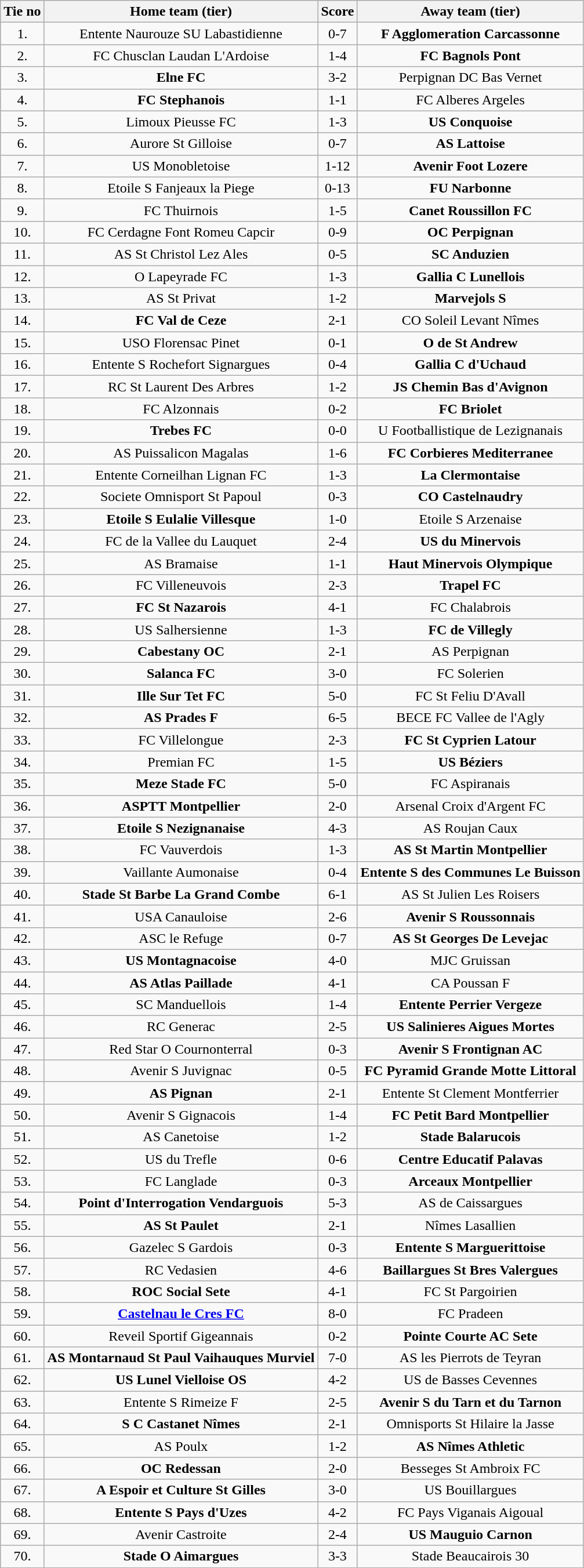<table class="wikitable" style="text-align: center">
<tr>
<th>Tie no</th>
<th>Home team (tier)</th>
<th>Score</th>
<th>Away team (tier)</th>
</tr>
<tr>
<td>1.</td>
<td>Entente Naurouze SU Labastidienne</td>
<td>0-7</td>
<td><strong>F Agglomeration Carcassonne</strong></td>
</tr>
<tr>
<td>2.</td>
<td>FC Chusclan Laudan L'Ardoise</td>
<td>1-4</td>
<td><strong>FC Bagnols Pont</strong></td>
</tr>
<tr>
<td>3.</td>
<td><strong>Elne FC</strong></td>
<td>3-2</td>
<td>Perpignan DC Bas Vernet</td>
</tr>
<tr>
<td>4.</td>
<td><strong>FC Stephanois</strong></td>
<td>1-1 </td>
<td>FC Alberes Argeles</td>
</tr>
<tr>
<td>5.</td>
<td>Limoux Pieusse FC</td>
<td>1-3</td>
<td><strong>US Conquoise</strong></td>
</tr>
<tr>
<td>6.</td>
<td>Aurore St Gilloise</td>
<td>0-7</td>
<td><strong>AS Lattoise</strong></td>
</tr>
<tr>
<td>7.</td>
<td>US Monobletoise</td>
<td>1-12</td>
<td><strong>Avenir Foot Lozere</strong></td>
</tr>
<tr>
<td>8.</td>
<td>Etoile S Fanjeaux la Piege</td>
<td>0-13</td>
<td><strong>FU Narbonne</strong></td>
</tr>
<tr>
<td>9.</td>
<td>FC Thuirnois</td>
<td>1-5</td>
<td><strong>Canet Roussillon FC</strong></td>
</tr>
<tr>
<td>10.</td>
<td>FC Cerdagne Font Romeu Capcir</td>
<td>0-9</td>
<td><strong>OC Perpignan</strong></td>
</tr>
<tr>
<td>11.</td>
<td>AS St Christol Lez Ales</td>
<td>0-5</td>
<td><strong>SC Anduzien</strong></td>
</tr>
<tr>
<td>12.</td>
<td>O Lapeyrade FC</td>
<td>1-3</td>
<td><strong>Gallia C Lunellois</strong></td>
</tr>
<tr>
<td>13.</td>
<td>AS St Privat</td>
<td>1-2</td>
<td><strong>Marvejols S</strong></td>
</tr>
<tr>
<td>14.</td>
<td><strong>FC Val de Ceze</strong></td>
<td>2-1</td>
<td>CO Soleil Levant Nîmes</td>
</tr>
<tr>
<td>15.</td>
<td>USO Florensac Pinet</td>
<td>0-1 </td>
<td><strong>O de St Andrew</strong></td>
</tr>
<tr>
<td>16.</td>
<td>Entente S Rochefort Signargues</td>
<td>0-4</td>
<td><strong>Gallia C d'Uchaud</strong></td>
</tr>
<tr>
<td>17.</td>
<td>RC St Laurent Des Arbres</td>
<td>1-2</td>
<td><strong>JS Chemin Bas d'Avignon</strong></td>
</tr>
<tr>
<td>18.</td>
<td>FC Alzonnais</td>
<td>0-2</td>
<td><strong>FC Briolet</strong></td>
</tr>
<tr>
<td>19.</td>
<td><strong>Trebes FC</strong></td>
<td>0-0 </td>
<td>U Footballistique de Lezignanais</td>
</tr>
<tr>
<td>20.</td>
<td>AS Puissalicon Magalas</td>
<td>1-6</td>
<td><strong>FC Corbieres Mediterranee</strong></td>
</tr>
<tr>
<td>21.</td>
<td>Entente Corneilhan Lignan FC</td>
<td>1-3</td>
<td><strong>La Clermontaise</strong></td>
</tr>
<tr>
<td>22.</td>
<td>Societe Omnisport St Papoul</td>
<td>0-3</td>
<td><strong>CO Castelnaudry</strong></td>
</tr>
<tr>
<td>23.</td>
<td><strong>Etoile S Eulalie Villesque</strong></td>
<td>1-0</td>
<td>Etoile S Arzenaise</td>
</tr>
<tr>
<td>24.</td>
<td>FC de la Vallee du Lauquet</td>
<td>2-4</td>
<td><strong>US du Minervois</strong></td>
</tr>
<tr>
<td>25.</td>
<td>AS Bramaise</td>
<td>1-1 </td>
<td><strong>Haut Minervois Olympique</strong></td>
</tr>
<tr>
<td>26.</td>
<td>FC Villeneuvois</td>
<td>2-3</td>
<td><strong>Trapel FC</strong></td>
</tr>
<tr>
<td>27.</td>
<td><strong>FC St Nazarois</strong></td>
<td>4-1</td>
<td>FC Chalabrois</td>
</tr>
<tr>
<td>28.</td>
<td>US Salhersienne</td>
<td>1-3</td>
<td><strong>FC de Villegly</strong></td>
</tr>
<tr>
<td>29.</td>
<td><strong>Cabestany OC</strong></td>
<td>2-1</td>
<td>AS Perpignan</td>
</tr>
<tr>
<td>30.</td>
<td><strong>Salanca FC</strong></td>
<td>3-0</td>
<td>FC Solerien</td>
</tr>
<tr>
<td>31.</td>
<td><strong>Ille Sur Tet FC</strong></td>
<td>5-0</td>
<td>FC St Feliu D'Avall</td>
</tr>
<tr>
<td>32.</td>
<td><strong>AS Prades F</strong></td>
<td>6-5</td>
<td>BECE FC Vallee de l'Agly</td>
</tr>
<tr>
<td>33.</td>
<td>FC Villelongue</td>
<td>2-3</td>
<td><strong>FC St Cyprien Latour</strong></td>
</tr>
<tr>
<td>34.</td>
<td>Premian FC</td>
<td>1-5</td>
<td><strong>US Béziers</strong></td>
</tr>
<tr>
<td>35.</td>
<td><strong>Meze Stade FC</strong></td>
<td>5-0</td>
<td>FC Aspiranais</td>
</tr>
<tr>
<td>36.</td>
<td><strong>ASPTT Montpellier</strong></td>
<td>2-0</td>
<td>Arsenal Croix d'Argent FC</td>
</tr>
<tr>
<td>37.</td>
<td><strong>Etoile S Nezignanaise</strong></td>
<td>4-3</td>
<td>AS Roujan Caux</td>
</tr>
<tr>
<td>38.</td>
<td>FC Vauverdois</td>
<td>1-3</td>
<td><strong>AS St Martin Montpellier</strong></td>
</tr>
<tr>
<td>39.</td>
<td>Vaillante Aumonaise</td>
<td>0-4</td>
<td><strong>Entente S des Communes Le Buisson</strong></td>
</tr>
<tr>
<td>40.</td>
<td><strong>Stade St Barbe La Grand Combe</strong></td>
<td>6-1</td>
<td>AS St Julien Les Roisers</td>
</tr>
<tr>
<td>41.</td>
<td>USA Canauloise</td>
<td>2-6</td>
<td><strong>Avenir S Roussonnais</strong></td>
</tr>
<tr>
<td>42.</td>
<td>ASC le Refuge</td>
<td>0-7</td>
<td><strong>AS St Georges De Levejac</strong></td>
</tr>
<tr>
<td>43.</td>
<td><strong>US Montagnacoise</strong></td>
<td>4-0</td>
<td>MJC Gruissan</td>
</tr>
<tr>
<td>44.</td>
<td><strong>AS Atlas Paillade</strong></td>
<td>4-1</td>
<td>CA Poussan F</td>
</tr>
<tr>
<td>45.</td>
<td>SC Manduellois</td>
<td>1-4 </td>
<td><strong>Entente Perrier Vergeze</strong></td>
</tr>
<tr>
<td>46.</td>
<td>RC Generac</td>
<td>2-5</td>
<td><strong>US Salinieres Aigues Mortes</strong></td>
</tr>
<tr>
<td>47.</td>
<td>Red Star O Cournonterral</td>
<td>0-3</td>
<td><strong>Avenir S Frontignan AC</strong></td>
</tr>
<tr>
<td>48.</td>
<td>Avenir S Juvignac</td>
<td>0-5</td>
<td><strong>FC Pyramid Grande Motte Littoral</strong></td>
</tr>
<tr>
<td>49.</td>
<td><strong>AS Pignan</strong></td>
<td>2-1</td>
<td>Entente St Clement Montferrier</td>
</tr>
<tr>
<td>50.</td>
<td>Avenir S Gignacois</td>
<td>1-4</td>
<td><strong>FC Petit Bard Montpellier</strong></td>
</tr>
<tr>
<td>51.</td>
<td>AS Canetoise</td>
<td>1-2</td>
<td><strong>Stade Balarucois</strong></td>
</tr>
<tr>
<td>52.</td>
<td>US du Trefle</td>
<td>0-6</td>
<td><strong>Centre Educatif Palavas</strong></td>
</tr>
<tr>
<td>53.</td>
<td>FC Langlade</td>
<td>0-3</td>
<td><strong>Arceaux Montpellier</strong></td>
</tr>
<tr>
<td>54.</td>
<td><strong>Point d'Interrogation Vendarguois</strong></td>
<td>5-3</td>
<td>AS de Caissargues</td>
</tr>
<tr>
<td>55.</td>
<td><strong>AS St Paulet</strong></td>
<td>2-1</td>
<td>Nîmes Lasallien</td>
</tr>
<tr>
<td>56.</td>
<td>Gazelec S Gardois</td>
<td>0-3</td>
<td><strong>Entente S Marguerittoise</strong></td>
</tr>
<tr>
<td>57.</td>
<td>RC Vedasien</td>
<td>4-6</td>
<td><strong>Baillargues St Bres Valergues</strong></td>
</tr>
<tr>
<td>58.</td>
<td><strong>ROC Social Sete</strong></td>
<td>4-1</td>
<td>FC St Pargoirien</td>
</tr>
<tr>
<td>59.</td>
<td><strong><a href='#'>Castelnau le Cres FC</a></strong></td>
<td>8-0</td>
<td>FC Pradeen</td>
</tr>
<tr>
<td>60.</td>
<td>Reveil Sportif Gigeannais</td>
<td>0-2</td>
<td><strong>Pointe Courte AC Sete</strong></td>
</tr>
<tr>
<td>61.</td>
<td><strong>AS Montarnaud St Paul Vaihauques Murviel</strong></td>
<td>7-0</td>
<td>AS les Pierrots de Teyran</td>
</tr>
<tr>
<td>62.</td>
<td><strong>US Lunel Vielloise OS</strong></td>
<td>4-2</td>
<td>US de Basses Cevennes</td>
</tr>
<tr>
<td>63.</td>
<td>Entente S Rimeize F</td>
<td>2-5</td>
<td><strong>Avenir S du Tarn et du Tarnon</strong></td>
</tr>
<tr>
<td>64.</td>
<td><strong>S C Castanet Nîmes</strong></td>
<td>2-1</td>
<td>Omnisports St Hilaire la Jasse</td>
</tr>
<tr>
<td>65.</td>
<td>AS Poulx</td>
<td>1-2</td>
<td><strong>AS Nîmes Athletic</strong></td>
</tr>
<tr>
<td>66.</td>
<td><strong>OC Redessan</strong></td>
<td>2-0</td>
<td>Besseges St Ambroix FC</td>
</tr>
<tr>
<td>67.</td>
<td><strong>A Espoir et Culture St Gilles</strong></td>
<td>3-0</td>
<td>US Bouillargues</td>
</tr>
<tr>
<td>68.</td>
<td><strong>Entente S Pays d'Uzes</strong></td>
<td>4-2</td>
<td>FC Pays Viganais Aigoual</td>
</tr>
<tr>
<td>69.</td>
<td>Avenir Castroite</td>
<td>2-4</td>
<td><strong>US Mauguio Carnon</strong></td>
</tr>
<tr>
<td>70.</td>
<td><strong>Stade O Aimargues</strong></td>
<td>3-3 </td>
<td>Stade Beaucairois 30</td>
</tr>
</table>
